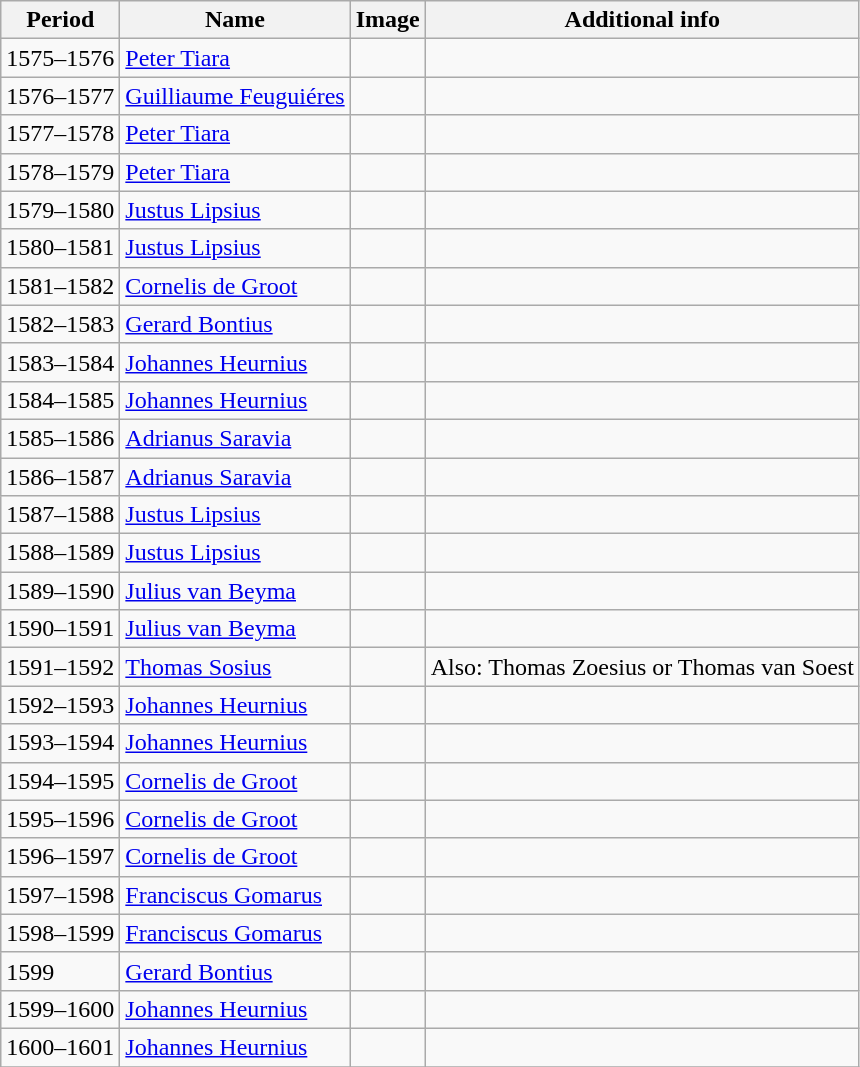<table class="wikitable">
<tr>
<th>Period</th>
<th>Name</th>
<th>Image</th>
<th>Additional info</th>
</tr>
<tr>
<td>1575–1576</td>
<td><a href='#'>Peter Tiara</a></td>
<td></td>
<td></td>
</tr>
<tr>
<td>1576–1577</td>
<td><a href='#'>Guilliaume Feuguiéres</a></td>
<td></td>
<td></td>
</tr>
<tr>
<td>1577–1578</td>
<td><a href='#'>Peter Tiara</a></td>
<td></td>
<td></td>
</tr>
<tr>
<td>1578–1579</td>
<td><a href='#'>Peter Tiara</a></td>
<td></td>
<td></td>
</tr>
<tr>
<td>1579–1580</td>
<td><a href='#'>Justus Lipsius</a></td>
<td></td>
<td></td>
</tr>
<tr>
<td>1580–1581</td>
<td><a href='#'>Justus Lipsius</a></td>
<td></td>
<td></td>
</tr>
<tr>
<td>1581–1582</td>
<td><a href='#'>Cornelis de Groot</a></td>
<td></td>
<td></td>
</tr>
<tr>
<td>1582–1583</td>
<td><a href='#'>Gerard Bontius</a></td>
<td></td>
<td></td>
</tr>
<tr>
<td>1583–1584</td>
<td><a href='#'>Johannes Heurnius</a></td>
<td></td>
<td></td>
</tr>
<tr>
<td>1584–1585</td>
<td><a href='#'>Johannes Heurnius</a></td>
<td></td>
<td></td>
</tr>
<tr>
<td>1585–1586</td>
<td><a href='#'>Adrianus Saravia</a></td>
<td></td>
<td></td>
</tr>
<tr>
<td>1586–1587</td>
<td><a href='#'>Adrianus Saravia</a></td>
<td></td>
<td></td>
</tr>
<tr>
<td>1587–1588</td>
<td><a href='#'>Justus Lipsius</a></td>
<td></td>
<td></td>
</tr>
<tr>
<td>1588–1589</td>
<td><a href='#'>Justus Lipsius</a></td>
<td></td>
<td></td>
</tr>
<tr>
<td>1589–1590</td>
<td><a href='#'>Julius van Beyma</a></td>
<td></td>
<td></td>
</tr>
<tr>
<td>1590–1591</td>
<td><a href='#'>Julius van Beyma</a></td>
<td></td>
<td></td>
</tr>
<tr>
<td>1591–1592</td>
<td><a href='#'>Thomas Sosius</a></td>
<td></td>
<td>Also: Thomas Zoesius or Thomas van Soest</td>
</tr>
<tr>
<td>1592–1593</td>
<td><a href='#'>Johannes Heurnius</a></td>
<td></td>
<td></td>
</tr>
<tr>
<td>1593–1594</td>
<td><a href='#'>Johannes Heurnius</a></td>
<td></td>
<td></td>
</tr>
<tr>
<td>1594–1595</td>
<td><a href='#'>Cornelis de Groot</a></td>
<td></td>
<td></td>
</tr>
<tr>
<td>1595–1596</td>
<td><a href='#'>Cornelis de Groot</a></td>
<td></td>
<td></td>
</tr>
<tr>
<td>1596–1597</td>
<td><a href='#'>Cornelis de Groot</a></td>
<td></td>
<td></td>
</tr>
<tr>
<td>1597–1598</td>
<td><a href='#'>Franciscus Gomarus</a></td>
<td></td>
<td></td>
</tr>
<tr>
<td>1598–1599</td>
<td><a href='#'>Franciscus Gomarus</a></td>
<td></td>
<td></td>
</tr>
<tr>
<td>1599</td>
<td><a href='#'>Gerard Bontius</a></td>
<td></td>
<td></td>
</tr>
<tr>
<td>1599–1600</td>
<td><a href='#'>Johannes Heurnius</a></td>
<td></td>
<td></td>
</tr>
<tr>
<td>1600–1601</td>
<td><a href='#'>Johannes Heurnius</a></td>
<td></td>
<td></td>
</tr>
<tr>
</tr>
</table>
